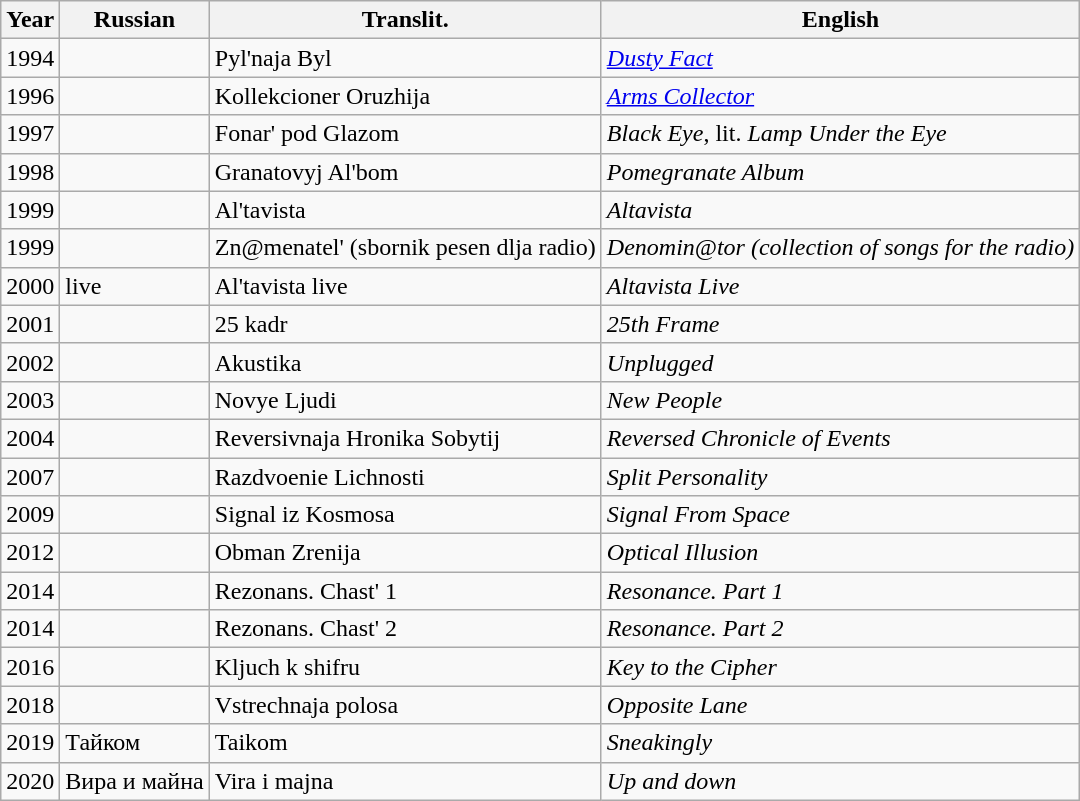<table class="wikitable sortable">
<tr>
<th>Year</th>
<th>Russian</th>
<th>Translit.</th>
<th>English</th>
</tr>
<tr>
<td>1994</td>
<td></td>
<td>Pyl'naja Byl</td>
<td><em><a href='#'>Dusty Fact</a></em></td>
</tr>
<tr>
<td>1996</td>
<td></td>
<td>Kollekcioner Oruzhija</td>
<td><em><a href='#'>Arms Collector</a></em></td>
</tr>
<tr>
<td>1997</td>
<td></td>
<td>Fonar' pod Glazom</td>
<td><em>Black Eye</em>, lit. <em>Lamp Under the Eye</em></td>
</tr>
<tr>
<td>1998</td>
<td></td>
<td>Granatovyj Al'bom</td>
<td><em>Pomegranate Album</em></td>
</tr>
<tr>
<td>1999</td>
<td></td>
<td>Al'tavista</td>
<td><em>Altavista</em></td>
</tr>
<tr>
<td>1999</td>
<td></td>
<td>Zn@menatel' (sbornik pesen dlja radio)</td>
<td><em>Denomin@tor (collection of songs for the radio)</em></td>
</tr>
<tr>
<td>2000</td>
<td> live</td>
<td>Al'tavista live</td>
<td><em>Altavista Live</em></td>
</tr>
<tr>
<td>2001</td>
<td></td>
<td>25 kadr</td>
<td><em>25th Frame</em></td>
</tr>
<tr>
<td>2002</td>
<td></td>
<td>Akustika</td>
<td><em>Unplugged</em></td>
</tr>
<tr>
<td>2003</td>
<td></td>
<td>Novye Ljudi</td>
<td><em>New People</em></td>
</tr>
<tr>
<td>2004</td>
<td></td>
<td>Reversivnaja Hronika Sobytij</td>
<td><em>Reversed Chronicle of Events</em></td>
</tr>
<tr>
<td>2007</td>
<td></td>
<td>Razdvoenie Lichnosti</td>
<td><em>Split Personality</em></td>
</tr>
<tr>
<td>2009</td>
<td></td>
<td>Signal iz Kosmosa</td>
<td><em>Signal From Space</em></td>
</tr>
<tr>
<td>2012</td>
<td></td>
<td>Obman Zrenija</td>
<td><em>Optical Illusion</em></td>
</tr>
<tr>
<td>2014</td>
<td></td>
<td>Rezonans. Chast' 1</td>
<td><em>Resonance. Part 1</em></td>
</tr>
<tr>
<td>2014</td>
<td></td>
<td>Rezonans. Chast' 2</td>
<td><em>Resonance. Part 2</em></td>
</tr>
<tr>
<td>2016</td>
<td></td>
<td>Kljuch k shifru</td>
<td><em>Key to the Cipher</em></td>
</tr>
<tr>
<td>2018</td>
<td></td>
<td>Vstrechnaja polosa</td>
<td><em>Opposite Lane</em></td>
</tr>
<tr>
<td>2019</td>
<td>Тайком</td>
<td>Taikom</td>
<td><em>Sneakingly</em></td>
</tr>
<tr>
<td>2020</td>
<td>Вира и майна</td>
<td>Vira i majna</td>
<td><em>Up and down</em></td>
</tr>
</table>
